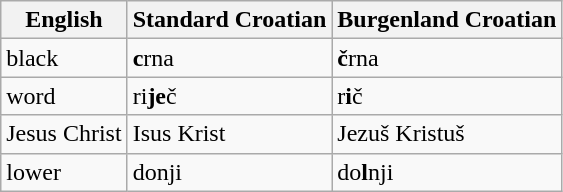<table class="wikitable">
<tr>
<th>English</th>
<th>Standard Croatian</th>
<th>Burgenland Croatian</th>
</tr>
<tr>
<td>black</td>
<td><strong>c</strong>rna</td>
<td><strong>č</strong>rna</td>
</tr>
<tr>
<td>word</td>
<td>ri<strong>je</strong>č</td>
<td>r<strong>i</strong>č</td>
</tr>
<tr>
<td>Jesus Christ</td>
<td>Isus Krist</td>
<td>Jezuš Kristuš</td>
</tr>
<tr>
<td>lower</td>
<td>donji</td>
<td>do<strong>l</strong>nji</td>
</tr>
</table>
